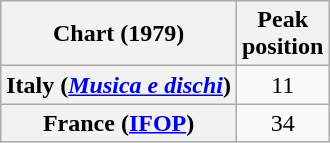<table class="wikitable sortable plainrowheaders" style="text-align:center;">
<tr>
<th scope="col">Chart (1979)</th>
<th scope="col">Peak<br>position</th>
</tr>
<tr>
<th scope=row>Italy (<em><a href='#'>Musica e dischi</a></em>)</th>
<td>11</td>
</tr>
<tr>
<th scope=row>France (<a href='#'>IFOP</a>)</th>
<td>34</td>
</tr>
</table>
